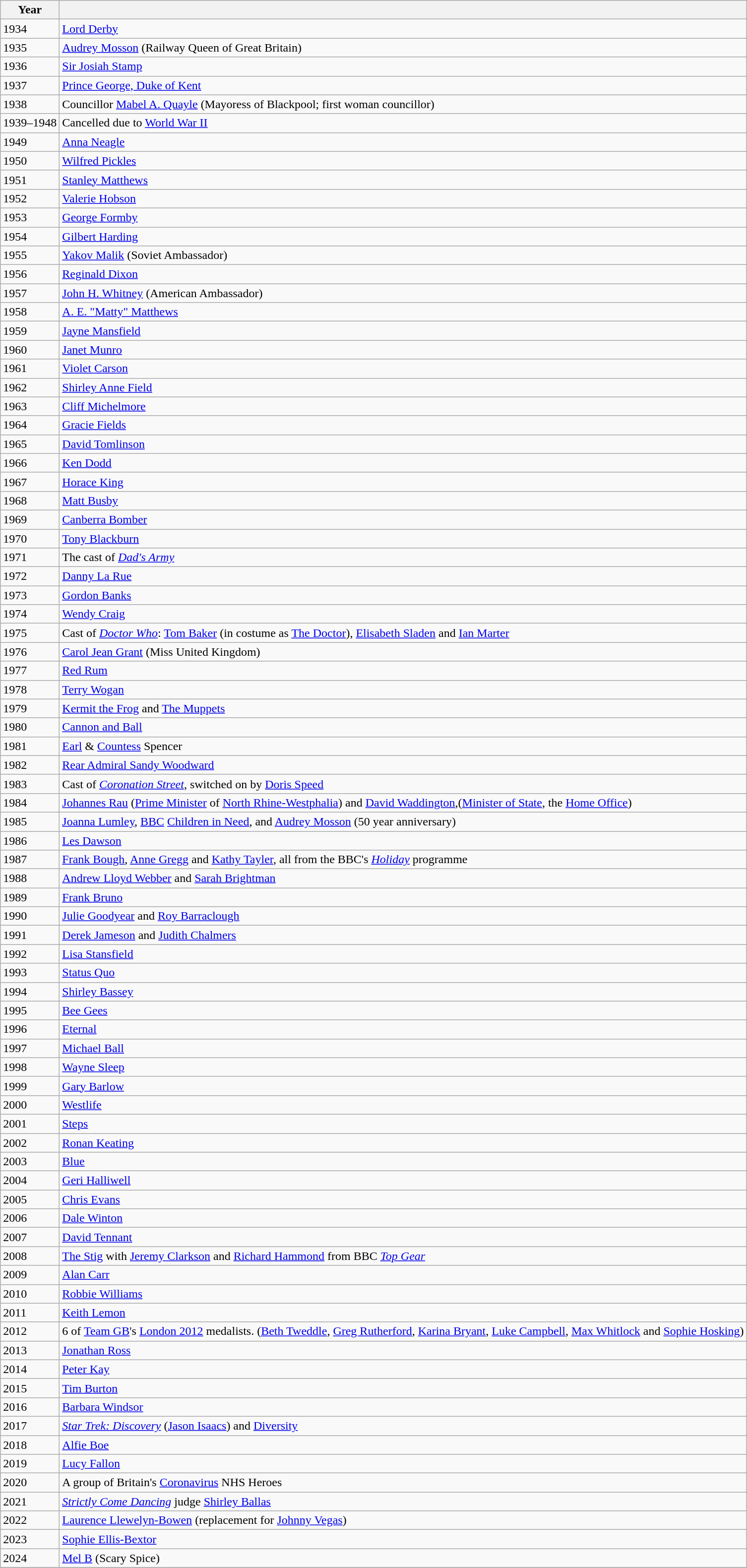<table class="wikitable">
<tr>
<th>Year</th>
<th></th>
</tr>
<tr>
<td>1934</td>
<td><a href='#'>Lord Derby</a></td>
</tr>
<tr>
<td>1935</td>
<td><a href='#'>Audrey Mosson</a> (Railway Queen of Great Britain)</td>
</tr>
<tr>
<td>1936</td>
<td><a href='#'>Sir Josiah Stamp</a></td>
</tr>
<tr>
<td>1937</td>
<td><a href='#'>Prince George, Duke of Kent</a></td>
</tr>
<tr>
<td>1938</td>
<td>Councillor <a href='#'>Mabel A. Quayle</a> (Mayoress of Blackpool; first woman councillor)</td>
</tr>
<tr>
<td>1939–1948</td>
<td>Cancelled due to <a href='#'>World War II</a></td>
</tr>
<tr>
<td>1949</td>
<td><a href='#'>Anna Neagle</a></td>
</tr>
<tr>
<td>1950</td>
<td><a href='#'>Wilfred Pickles</a></td>
</tr>
<tr>
<td>1951</td>
<td><a href='#'>Stanley Matthews</a></td>
</tr>
<tr>
<td>1952</td>
<td><a href='#'>Valerie Hobson</a></td>
</tr>
<tr>
<td>1953</td>
<td><a href='#'>George Formby</a></td>
</tr>
<tr>
<td>1954</td>
<td><a href='#'>Gilbert Harding</a></td>
</tr>
<tr>
<td>1955</td>
<td><a href='#'>Yakov Malik</a> (Soviet Ambassador)</td>
</tr>
<tr>
<td>1956</td>
<td><a href='#'>Reginald Dixon</a></td>
</tr>
<tr>
<td>1957</td>
<td><a href='#'>John H. Whitney</a> (American Ambassador)</td>
</tr>
<tr>
<td>1958</td>
<td><a href='#'>A. E. "Matty" Matthews</a></td>
</tr>
<tr>
<td>1959</td>
<td><a href='#'>Jayne Mansfield</a></td>
</tr>
<tr>
<td>1960</td>
<td><a href='#'>Janet Munro</a></td>
</tr>
<tr>
<td>1961</td>
<td><a href='#'>Violet Carson</a></td>
</tr>
<tr>
<td>1962</td>
<td><a href='#'>Shirley Anne Field</a></td>
</tr>
<tr>
<td>1963</td>
<td><a href='#'>Cliff Michelmore</a></td>
</tr>
<tr>
<td>1964</td>
<td><a href='#'>Gracie Fields</a></td>
</tr>
<tr>
<td>1965</td>
<td><a href='#'>David Tomlinson</a></td>
</tr>
<tr>
<td>1966</td>
<td><a href='#'>Ken Dodd</a></td>
</tr>
<tr>
<td>1967</td>
<td><a href='#'>Horace King</a></td>
</tr>
<tr>
<td>1968</td>
<td><a href='#'>Matt Busby</a></td>
</tr>
<tr>
<td>1969</td>
<td><a href='#'>Canberra Bomber</a></td>
</tr>
<tr>
<td>1970</td>
<td><a href='#'>Tony Blackburn</a></td>
</tr>
<tr>
<td>1971</td>
<td>The cast of <em><a href='#'>Dad's Army</a></em></td>
</tr>
<tr>
<td>1972</td>
<td><a href='#'>Danny La Rue</a></td>
</tr>
<tr>
<td>1973</td>
<td><a href='#'>Gordon Banks</a></td>
</tr>
<tr>
<td>1974</td>
<td><a href='#'>Wendy Craig</a></td>
</tr>
<tr>
<td>1975</td>
<td>Cast of <em><a href='#'>Doctor Who</a></em>: <a href='#'>Tom Baker</a> (in costume as <a href='#'>The Doctor</a>), <a href='#'>Elisabeth Sladen</a> and <a href='#'>Ian Marter</a></td>
</tr>
<tr>
<td>1976</td>
<td><a href='#'>Carol Jean Grant</a> (Miss United Kingdom)</td>
</tr>
<tr>
<td>1977</td>
<td><a href='#'>Red Rum</a></td>
</tr>
<tr>
<td>1978</td>
<td><a href='#'>Terry Wogan</a></td>
</tr>
<tr>
<td>1979</td>
<td><a href='#'>Kermit the Frog</a> and <a href='#'>The Muppets</a></td>
</tr>
<tr>
<td>1980</td>
<td><a href='#'>Cannon and Ball</a></td>
</tr>
<tr>
<td>1981</td>
<td><a href='#'>Earl</a> & <a href='#'>Countess</a> Spencer</td>
</tr>
<tr>
<td>1982</td>
<td><a href='#'>Rear Admiral Sandy Woodward</a></td>
</tr>
<tr>
<td>1983</td>
<td>Cast of <em><a href='#'>Coronation Street</a></em>, switched on by <a href='#'>Doris Speed</a></td>
</tr>
<tr>
<td>1984</td>
<td><a href='#'>Johannes Rau</a> (<a href='#'>Prime Minister</a> of <a href='#'>North Rhine-Westphalia</a>) and <a href='#'>David Waddington</a>,(<a href='#'>Minister of State</a>, the <a href='#'>Home Office</a>)</td>
</tr>
<tr>
<td>1985</td>
<td><a href='#'>Joanna Lumley</a>, <a href='#'>BBC</a> <a href='#'>Children in Need</a>, and <a href='#'>Audrey Mosson</a> (50 year anniversary)</td>
</tr>
<tr>
<td>1986</td>
<td><a href='#'>Les Dawson</a></td>
</tr>
<tr>
<td>1987</td>
<td><a href='#'>Frank Bough</a>, <a href='#'>Anne Gregg</a> and <a href='#'>Kathy Tayler</a>, all from the BBC's <em><a href='#'>Holiday</a></em> programme</td>
</tr>
<tr>
<td>1988</td>
<td><a href='#'>Andrew Lloyd Webber</a> and <a href='#'>Sarah Brightman</a></td>
</tr>
<tr>
<td>1989</td>
<td><a href='#'>Frank Bruno</a></td>
</tr>
<tr>
<td>1990</td>
<td><a href='#'>Julie Goodyear</a> and <a href='#'>Roy Barraclough</a></td>
</tr>
<tr>
<td>1991</td>
<td><a href='#'>Derek Jameson</a> and <a href='#'>Judith Chalmers</a></td>
</tr>
<tr>
<td>1992</td>
<td><a href='#'>Lisa Stansfield</a></td>
</tr>
<tr>
<td>1993</td>
<td><a href='#'>Status Quo</a></td>
</tr>
<tr>
<td>1994</td>
<td><a href='#'>Shirley Bassey</a></td>
</tr>
<tr>
<td>1995</td>
<td><a href='#'>Bee Gees</a></td>
</tr>
<tr>
<td>1996</td>
<td><a href='#'>Eternal</a></td>
</tr>
<tr>
<td>1997</td>
<td><a href='#'>Michael Ball</a></td>
</tr>
<tr>
<td>1998</td>
<td><a href='#'>Wayne Sleep</a></td>
</tr>
<tr>
<td>1999</td>
<td><a href='#'>Gary Barlow</a></td>
</tr>
<tr>
<td>2000</td>
<td><a href='#'>Westlife</a></td>
</tr>
<tr>
<td>2001</td>
<td><a href='#'>Steps</a></td>
</tr>
<tr>
<td>2002</td>
<td><a href='#'>Ronan Keating</a></td>
</tr>
<tr>
<td>2003</td>
<td><a href='#'>Blue</a></td>
</tr>
<tr>
<td>2004</td>
<td><a href='#'>Geri Halliwell</a></td>
</tr>
<tr>
<td>2005</td>
<td><a href='#'>Chris Evans</a></td>
</tr>
<tr>
<td>2006</td>
<td><a href='#'>Dale Winton</a></td>
</tr>
<tr>
<td>2007</td>
<td><a href='#'>David Tennant</a></td>
</tr>
<tr>
<td>2008</td>
<td><a href='#'>The Stig</a> with <a href='#'>Jeremy Clarkson</a> and <a href='#'>Richard Hammond</a> from BBC <em><a href='#'>Top Gear</a></em></td>
</tr>
<tr>
<td>2009</td>
<td><a href='#'>Alan Carr</a></td>
</tr>
<tr>
<td>2010</td>
<td><a href='#'>Robbie Williams</a></td>
</tr>
<tr>
<td>2011</td>
<td><a href='#'>Keith Lemon</a></td>
</tr>
<tr>
<td>2012</td>
<td>6 of <a href='#'>Team GB</a>'s <a href='#'>London 2012</a> medalists. (<a href='#'>Beth Tweddle</a>, <a href='#'>Greg Rutherford</a>, <a href='#'>Karina Bryant</a>, <a href='#'>Luke Campbell</a>, <a href='#'>Max Whitlock</a> and <a href='#'>Sophie Hosking</a>)</td>
</tr>
<tr>
<td>2013</td>
<td><a href='#'>Jonathan Ross</a></td>
</tr>
<tr>
<td>2014</td>
<td><a href='#'>Peter Kay</a></td>
</tr>
<tr>
<td>2015</td>
<td><a href='#'>Tim Burton</a></td>
</tr>
<tr>
<td>2016</td>
<td><a href='#'>Barbara Windsor</a></td>
</tr>
<tr>
<td>2017</td>
<td><em><a href='#'>Star Trek: Discovery</a></em> (<a href='#'>Jason Isaacs</a>) and <a href='#'>Diversity</a></td>
</tr>
<tr>
<td>2018</td>
<td><a href='#'>Alfie Boe</a></td>
</tr>
<tr>
<td>2019</td>
<td><a href='#'>Lucy Fallon</a></td>
</tr>
<tr>
<td>2020</td>
<td>A group of Britain's <a href='#'>Coronavirus</a> NHS Heroes</td>
</tr>
<tr>
<td>2021</td>
<td><em><a href='#'>Strictly Come Dancing</a></em> judge <a href='#'>Shirley Ballas</a></td>
</tr>
<tr>
<td>2022</td>
<td><a href='#'>Laurence Llewelyn-Bowen</a> (replacement for <a href='#'>Johnny Vegas</a>)</td>
</tr>
<tr>
<td>2023</td>
<td><a href='#'>Sophie Ellis-Bextor</a></td>
</tr>
<tr>
<td>2024</td>
<td><a href='#'>Mel B</a> (Scary Spice)</td>
</tr>
<tr>
</tr>
</table>
